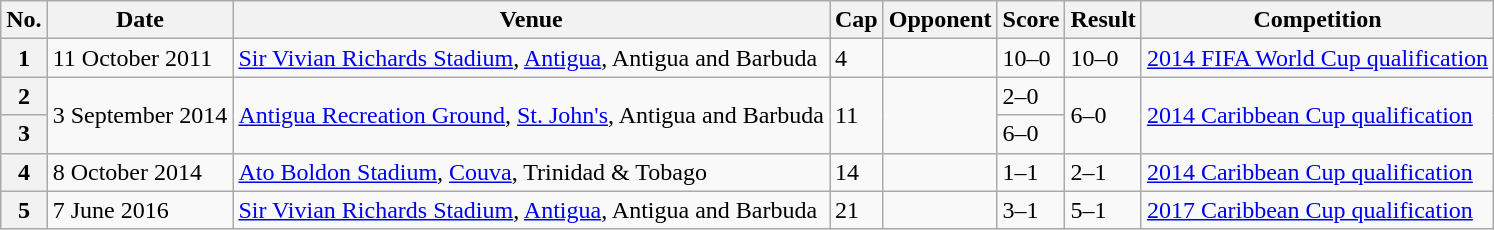<table class="wikitable plainrowheaders">
<tr>
<th scope=col>No.</th>
<th scope=col data-sort-type=date>Date</th>
<th scope=col>Venue</th>
<th scope=col>Cap</th>
<th scope=col>Opponent</th>
<th scope=col>Score</th>
<th scope=col>Result</th>
<th scope=col>Competition</th>
</tr>
<tr>
<th scope=row>1</th>
<td>11 October 2011</td>
<td><a href='#'>Sir Vivian Richards Stadium</a>, <a href='#'>Antigua</a>, Antigua and Barbuda</td>
<td>4</td>
<td></td>
<td>10–0</td>
<td>10–0</td>
<td><a href='#'>2014 FIFA World Cup qualification</a></td>
</tr>
<tr>
<th scope=row>2</th>
<td rowspan=2>3 September 2014</td>
<td rowspan=2><a href='#'>Antigua Recreation Ground</a>, <a href='#'>St. John's</a>, Antigua and Barbuda</td>
<td rowspan=2>11</td>
<td rowspan=2></td>
<td>2–0</td>
<td rowspan=2>6–0</td>
<td rowspan=2><a href='#'>2014 Caribbean Cup qualification</a></td>
</tr>
<tr>
<th scope=row>3</th>
<td>6–0</td>
</tr>
<tr>
<th scope=row>4</th>
<td>8 October 2014</td>
<td><a href='#'>Ato Boldon Stadium</a>, <a href='#'>Couva</a>, Trinidad & Tobago</td>
<td>14</td>
<td></td>
<td>1–1</td>
<td>2–1</td>
<td><a href='#'>2014 Caribbean Cup qualification</a></td>
</tr>
<tr>
<th scope=row>5</th>
<td>7 June 2016</td>
<td><a href='#'>Sir Vivian Richards Stadium</a>, <a href='#'>Antigua</a>, Antigua and Barbuda</td>
<td>21</td>
<td></td>
<td>3–1</td>
<td>5–1</td>
<td><a href='#'>2017 Caribbean Cup qualification</a></td>
</tr>
</table>
